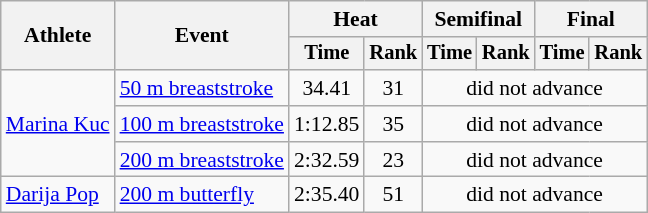<table class=wikitable style="font-size:90%">
<tr>
<th rowspan="2">Athlete</th>
<th rowspan="2">Event</th>
<th colspan="2">Heat</th>
<th colspan="2">Semifinal</th>
<th colspan="2">Final</th>
</tr>
<tr style="font-size:95%">
<th>Time</th>
<th>Rank</th>
<th>Time</th>
<th>Rank</th>
<th>Time</th>
<th>Rank</th>
</tr>
<tr align=center>
<td align=left rowspan=3><a href='#'>Marina Kuc</a></td>
<td align=left><a href='#'>50 m breaststroke</a></td>
<td>34.41</td>
<td>31</td>
<td colspan=4>did not advance</td>
</tr>
<tr align=center>
<td align=left><a href='#'>100 m breaststroke</a></td>
<td>1:12.85</td>
<td>35</td>
<td colspan=4>did not advance</td>
</tr>
<tr align=center>
<td align=left><a href='#'>200 m breaststroke</a></td>
<td>2:32.59</td>
<td>23</td>
<td colspan=4>did not advance</td>
</tr>
<tr align=center>
<td align=left><a href='#'>Darija Pop</a></td>
<td align=left><a href='#'>200 m butterfly</a></td>
<td>2:35.40</td>
<td>51</td>
<td colspan=4>did not advance</td>
</tr>
</table>
